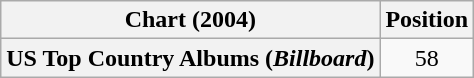<table class="wikitable plainrowheaders" style="text-align:center">
<tr>
<th scope="col">Chart (2004)</th>
<th scope="col">Position</th>
</tr>
<tr>
<th scope="row">US Top Country Albums (<em>Billboard</em>)</th>
<td>58</td>
</tr>
</table>
